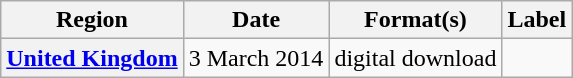<table class="wikitable plainrowheaders">
<tr>
<th scope="col">Region</th>
<th scope="col">Date</th>
<th scope="col">Format(s)</th>
<th scope="col">Label</th>
</tr>
<tr>
<th scope="row"><a href='#'>United Kingdom</a></th>
<td>3 March 2014</td>
<td>digital download</td>
<td></td>
</tr>
</table>
